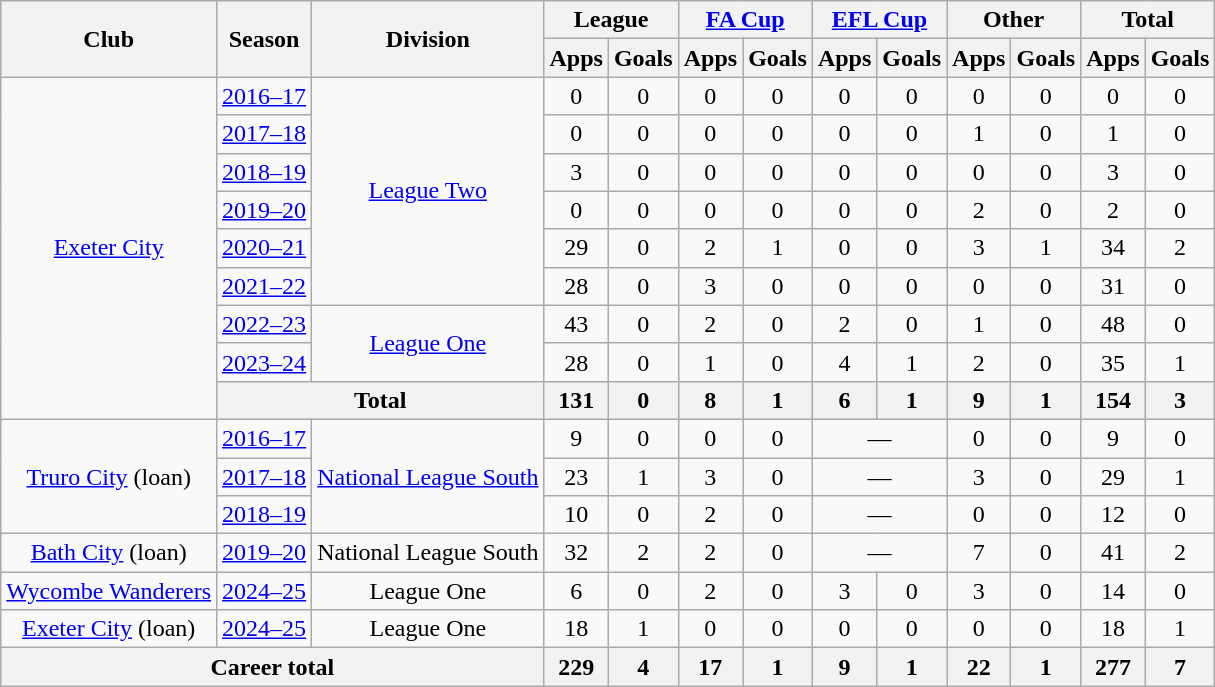<table class=wikitable style="text-align: center">
<tr>
<th rowspan=2>Club</th>
<th rowspan=2>Season</th>
<th rowspan=2>Division</th>
<th colspan=2>League</th>
<th colspan=2><a href='#'>FA Cup</a></th>
<th colspan=2><a href='#'>EFL Cup</a></th>
<th colspan=2>Other</th>
<th colspan=2>Total</th>
</tr>
<tr>
<th>Apps</th>
<th>Goals</th>
<th>Apps</th>
<th>Goals</th>
<th>Apps</th>
<th>Goals</th>
<th>Apps</th>
<th>Goals</th>
<th>Apps</th>
<th>Goals</th>
</tr>
<tr>
<td rowspan=9><a href='#'>Exeter City</a></td>
<td><a href='#'>2016–17</a></td>
<td rowspan=6><a href='#'>League Two</a></td>
<td>0</td>
<td>0</td>
<td>0</td>
<td>0</td>
<td>0</td>
<td>0</td>
<td>0</td>
<td>0</td>
<td>0</td>
<td>0</td>
</tr>
<tr>
<td><a href='#'>2017–18</a></td>
<td>0</td>
<td>0</td>
<td>0</td>
<td>0</td>
<td>0</td>
<td>0</td>
<td>1</td>
<td>0</td>
<td>1</td>
<td>0</td>
</tr>
<tr>
<td><a href='#'>2018–19</a></td>
<td>3</td>
<td>0</td>
<td>0</td>
<td>0</td>
<td>0</td>
<td>0</td>
<td>0</td>
<td>0</td>
<td>3</td>
<td>0</td>
</tr>
<tr>
<td><a href='#'>2019–20</a></td>
<td>0</td>
<td>0</td>
<td>0</td>
<td>0</td>
<td>0</td>
<td>0</td>
<td>2</td>
<td>0</td>
<td>2</td>
<td>0</td>
</tr>
<tr>
<td><a href='#'>2020–21</a></td>
<td>29</td>
<td>0</td>
<td>2</td>
<td>1</td>
<td>0</td>
<td>0</td>
<td>3</td>
<td>1</td>
<td>34</td>
<td>2</td>
</tr>
<tr>
<td><a href='#'>2021–22</a></td>
<td>28</td>
<td>0</td>
<td>3</td>
<td>0</td>
<td>0</td>
<td>0</td>
<td>0</td>
<td>0</td>
<td>31</td>
<td>0</td>
</tr>
<tr>
<td><a href='#'>2022–23</a></td>
<td rowspan=2><a href='#'>League One</a></td>
<td>43</td>
<td>0</td>
<td>2</td>
<td>0</td>
<td>2</td>
<td>0</td>
<td>1</td>
<td>0</td>
<td>48</td>
<td>0</td>
</tr>
<tr>
<td><a href='#'>2023–24</a></td>
<td>28</td>
<td>0</td>
<td>1</td>
<td>0</td>
<td>4</td>
<td>1</td>
<td>2</td>
<td>0</td>
<td>35</td>
<td>1</td>
</tr>
<tr>
<th colspan=2>Total</th>
<th>131</th>
<th>0</th>
<th>8</th>
<th>1</th>
<th>6</th>
<th>1</th>
<th>9</th>
<th>1</th>
<th>154</th>
<th>3</th>
</tr>
<tr>
<td rowspan=3><a href='#'>Truro City</a> (loan)</td>
<td><a href='#'>2016–17</a></td>
<td rowspan=3><a href='#'>National League South</a></td>
<td>9</td>
<td>0</td>
<td>0</td>
<td>0</td>
<td colspan=2>—</td>
<td>0</td>
<td>0</td>
<td>9</td>
<td>0</td>
</tr>
<tr>
<td><a href='#'>2017–18</a></td>
<td>23</td>
<td>1</td>
<td>3</td>
<td>0</td>
<td colspan=2>—</td>
<td>3</td>
<td>0</td>
<td>29</td>
<td>1</td>
</tr>
<tr>
<td><a href='#'>2018–19</a></td>
<td>10</td>
<td>0</td>
<td>2</td>
<td>0</td>
<td colspan=2>—</td>
<td>0</td>
<td>0</td>
<td>12</td>
<td>0</td>
</tr>
<tr>
<td><a href='#'>Bath City</a> (loan)</td>
<td><a href='#'>2019–20</a></td>
<td>National League South</td>
<td>32</td>
<td>2</td>
<td>2</td>
<td>0</td>
<td colspan=2>—</td>
<td>7</td>
<td>0</td>
<td>41</td>
<td>2</td>
</tr>
<tr>
<td><a href='#'>Wycombe Wanderers</a></td>
<td><a href='#'>2024–25</a></td>
<td>League One</td>
<td>6</td>
<td>0</td>
<td>2</td>
<td>0</td>
<td>3</td>
<td>0</td>
<td>3</td>
<td>0</td>
<td>14</td>
<td>0</td>
</tr>
<tr>
<td><a href='#'>Exeter City</a> (loan)</td>
<td><a href='#'>2024–25</a></td>
<td>League One</td>
<td>18</td>
<td>1</td>
<td>0</td>
<td>0</td>
<td>0</td>
<td>0</td>
<td>0</td>
<td>0</td>
<td>18</td>
<td>1</td>
</tr>
<tr>
<th colspan=3>Career total</th>
<th>229</th>
<th>4</th>
<th>17</th>
<th>1</th>
<th>9</th>
<th>1</th>
<th>22</th>
<th>1</th>
<th>277</th>
<th>7</th>
</tr>
</table>
